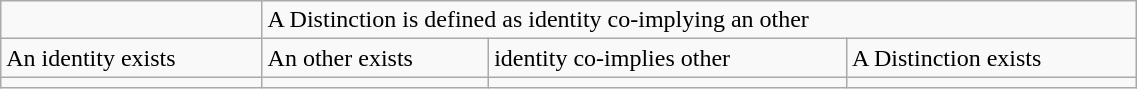<table class="wikitable" style="width: 60%">
<tr>
<td></td>
<td colspan=3>A Distinction is defined as identity co-implying an other</td>
</tr>
<tr>
<td>An identity exists</td>
<td>An other exists</td>
<td>identity co-implies other</td>
<td>A Distinction exists</td>
</tr>
<tr>
<td><div></div></td>
<td><div></div></td>
<td><div></div></td>
<td><div></div></td>
</tr>
</table>
